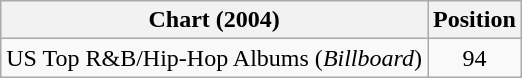<table class="wikitable plainrowheaders">
<tr>
<th>Chart (2004)</th>
<th>Position</th>
</tr>
<tr>
<td>US Top R&B/Hip-Hop Albums (<em>Billboard</em>)</td>
<td align="center">94</td>
</tr>
</table>
